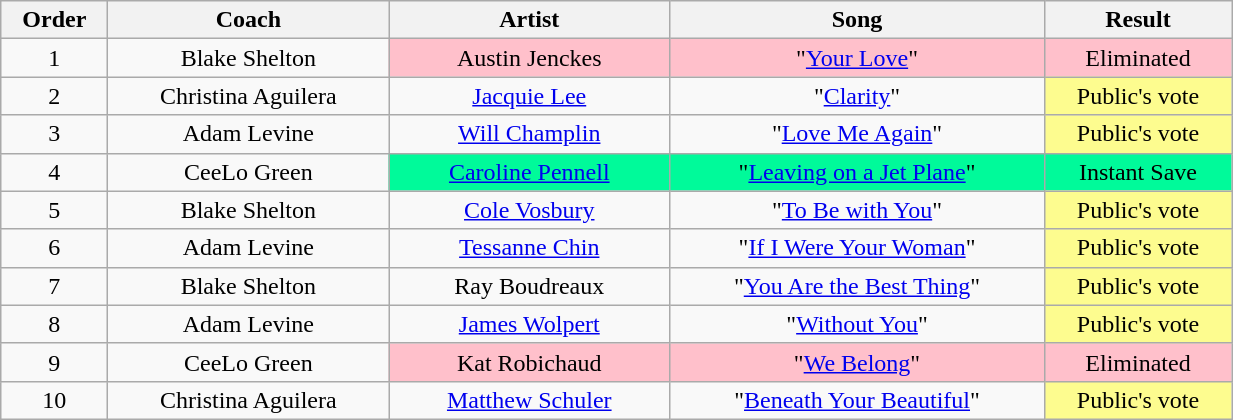<table class="wikitable" style="text-align:center; width:65%;">
<tr>
<th scope="col" width="05%">Order</th>
<th scope="col" width="15%">Coach</th>
<th scope="col" width="15%">Artist</th>
<th scope="col" width="20%">Song</th>
<th scope="col" width="10%">Result</th>
</tr>
<tr>
<td scope="row">1</td>
<td>Blake Shelton</td>
<td style="background:pink;">Austin Jenckes</td>
<td style="background:pink;">"<a href='#'>Your Love</a>"</td>
<td style="background:pink;">Eliminated</td>
</tr>
<tr>
<td scope="row">2</td>
<td>Christina Aguilera</td>
<td><a href='#'>Jacquie Lee</a></td>
<td>"<a href='#'>Clarity</a>"</td>
<td style="background:#fdfc8f;">Public's vote</td>
</tr>
<tr>
<td scope="row">3</td>
<td>Adam Levine</td>
<td><a href='#'>Will Champlin</a></td>
<td>"<a href='#'>Love Me Again</a>"</td>
<td style="background:#fdfc8f;">Public's vote</td>
</tr>
<tr>
<td scope="row">4</td>
<td>CeeLo Green</td>
<td style="background:#00FA9A;"><a href='#'>Caroline Pennell</a></td>
<td style="background:#00FA9A;">"<a href='#'>Leaving on a Jet Plane</a>"</td>
<td style="background:#00FA9A;">Instant Save</td>
</tr>
<tr>
<td scope="row">5</td>
<td>Blake Shelton</td>
<td><a href='#'>Cole Vosbury</a></td>
<td>"<a href='#'>To Be with You</a>"</td>
<td style="background:#fdfc8f;">Public's vote</td>
</tr>
<tr>
<td scope="row">6</td>
<td>Adam Levine</td>
<td><a href='#'>Tessanne Chin</a></td>
<td>"<a href='#'>If I Were Your Woman</a>"</td>
<td style="background:#fdfc8f;">Public's vote</td>
</tr>
<tr>
<td scope="row">7</td>
<td>Blake Shelton</td>
<td>Ray Boudreaux</td>
<td>"<a href='#'>You Are the Best Thing</a>"</td>
<td style="background:#fdfc8f;">Public's vote</td>
</tr>
<tr>
<td scope="row">8</td>
<td>Adam Levine</td>
<td><a href='#'>James Wolpert</a></td>
<td>"<a href='#'>Without You</a>"</td>
<td style="background:#fdfc8f;">Public's vote</td>
</tr>
<tr>
<td scope="row">9</td>
<td>CeeLo Green</td>
<td style="background:pink;">Kat Robichaud</td>
<td style="background:pink;">"<a href='#'>We Belong</a>"</td>
<td style="background:pink;">Eliminated</td>
</tr>
<tr>
<td scope="row">10</td>
<td>Christina Aguilera</td>
<td><a href='#'>Matthew Schuler</a></td>
<td>"<a href='#'>Beneath Your Beautiful</a>"</td>
<td style="background:#fdfc8f;">Public's vote</td>
</tr>
</table>
